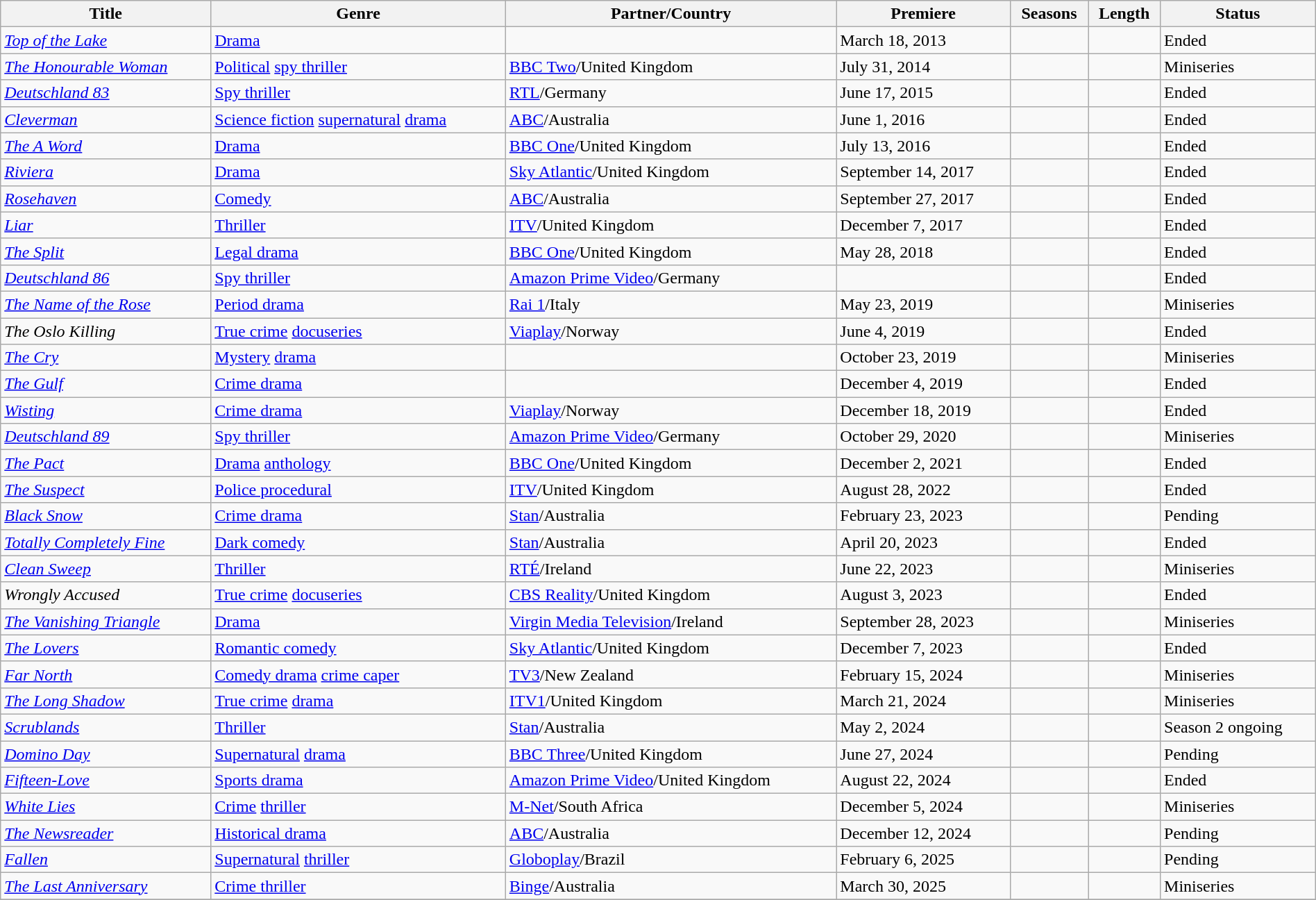<table class="wikitable sortable" style="width:100%;">
<tr>
<th>Title</th>
<th>Genre</th>
<th>Partner/Country</th>
<th>Premiere</th>
<th>Seasons</th>
<th>Length</th>
<th>Status</th>
</tr>
<tr>
<td><em><a href='#'>Top of the Lake</a></em></td>
<td><a href='#'>Drama</a></td>
<td></td>
<td>March 18, 2013</td>
<td></td>
<td></td>
<td>Ended</td>
</tr>
<tr>
<td><em><a href='#'>The Honourable Woman</a></em></td>
<td><a href='#'>Political</a> <a href='#'>spy thriller</a></td>
<td><a href='#'>BBC Two</a>/United Kingdom</td>
<td>July 31, 2014</td>
<td></td>
<td></td>
<td>Miniseries</td>
</tr>
<tr>
<td><em><a href='#'>Deutschland 83</a></em></td>
<td><a href='#'>Spy thriller</a></td>
<td><a href='#'>RTL</a>/Germany</td>
<td>June 17, 2015</td>
<td></td>
<td></td>
<td>Ended</td>
</tr>
<tr>
<td><em><a href='#'>Cleverman</a></em></td>
<td><a href='#'>Science fiction</a> <a href='#'>supernatural</a> <a href='#'>drama</a></td>
<td><a href='#'>ABC</a>/Australia</td>
<td>June 1, 2016</td>
<td></td>
<td></td>
<td>Ended</td>
</tr>
<tr>
<td><em><a href='#'>The A Word</a></em></td>
<td><a href='#'>Drama</a></td>
<td><a href='#'>BBC One</a>/United Kingdom</td>
<td>July 13, 2016</td>
<td></td>
<td></td>
<td>Ended</td>
</tr>
<tr>
<td><em><a href='#'>Riviera</a></em></td>
<td><a href='#'>Drama</a></td>
<td><a href='#'>Sky Atlantic</a>/United Kingdom</td>
<td>September 14, 2017</td>
<td></td>
<td></td>
<td>Ended</td>
</tr>
<tr>
<td><em><a href='#'>Rosehaven</a></em></td>
<td><a href='#'>Comedy</a></td>
<td><a href='#'>ABC</a>/Australia</td>
<td>September 27, 2017</td>
<td></td>
<td></td>
<td>Ended</td>
</tr>
<tr>
<td><em><a href='#'>Liar</a></em></td>
<td><a href='#'>Thriller</a></td>
<td><a href='#'>ITV</a>/United Kingdom</td>
<td>December 7, 2017</td>
<td></td>
<td></td>
<td>Ended</td>
</tr>
<tr>
<td><em><a href='#'>The Split</a></em></td>
<td><a href='#'>Legal drama</a></td>
<td><a href='#'>BBC One</a>/United Kingdom</td>
<td>May 28, 2018</td>
<td></td>
<td></td>
<td>Ended</td>
</tr>
<tr>
<td><em><a href='#'>Deutschland 86</a></em></td>
<td><a href='#'>Spy thriller</a></td>
<td><a href='#'>Amazon Prime Video</a>/Germany</td>
<td></td>
<td></td>
<td></td>
<td>Ended</td>
</tr>
<tr>
<td><em><a href='#'>The Name of the Rose</a></em></td>
<td><a href='#'>Period drama</a></td>
<td><a href='#'>Rai 1</a>/Italy</td>
<td>May 23, 2019</td>
<td></td>
<td></td>
<td>Miniseries</td>
</tr>
<tr>
<td><em>The Oslo Killing</em></td>
<td><a href='#'>True crime</a> <a href='#'>docuseries</a></td>
<td><a href='#'>Viaplay</a>/Norway</td>
<td>June 4, 2019</td>
<td></td>
<td></td>
<td>Ended</td>
</tr>
<tr>
<td><em><a href='#'>The Cry</a></em></td>
<td><a href='#'>Mystery</a> <a href='#'>drama</a></td>
<td></td>
<td>October 23, 2019</td>
<td></td>
<td></td>
<td>Miniseries</td>
</tr>
<tr>
<td><em><a href='#'>The Gulf</a></em></td>
<td><a href='#'>Crime drama</a></td>
<td></td>
<td>December 4, 2019</td>
<td></td>
<td></td>
<td>Ended</td>
</tr>
<tr>
<td><em><a href='#'>Wisting</a></em></td>
<td><a href='#'>Crime drama</a></td>
<td><a href='#'>Viaplay</a>/Norway</td>
<td>December 18, 2019</td>
<td></td>
<td></td>
<td>Ended</td>
</tr>
<tr>
<td><em><a href='#'>Deutschland 89</a></em></td>
<td><a href='#'>Spy thriller</a></td>
<td><a href='#'>Amazon Prime Video</a>/Germany</td>
<td>October 29, 2020</td>
<td></td>
<td></td>
<td>Miniseries</td>
</tr>
<tr>
<td><em><a href='#'>The Pact</a></em></td>
<td><a href='#'>Drama</a> <a href='#'>anthology</a></td>
<td><a href='#'>BBC One</a>/United Kingdom</td>
<td>December 2, 2021</td>
<td></td>
<td></td>
<td>Ended</td>
</tr>
<tr>
<td><em><a href='#'>The Suspect</a></em></td>
<td><a href='#'>Police procedural</a></td>
<td><a href='#'>ITV</a>/United Kingdom</td>
<td>August 28, 2022</td>
<td></td>
<td></td>
<td>Ended</td>
</tr>
<tr>
<td><em><a href='#'>Black Snow</a></em></td>
<td><a href='#'>Crime drama</a></td>
<td><a href='#'>Stan</a>/Australia</td>
<td>February 23, 2023</td>
<td></td>
<td></td>
<td>Pending</td>
</tr>
<tr>
<td><em><a href='#'>Totally Completely Fine</a></em></td>
<td><a href='#'>Dark comedy</a></td>
<td><a href='#'>Stan</a>/Australia</td>
<td>April 20, 2023</td>
<td></td>
<td></td>
<td>Ended</td>
</tr>
<tr>
<td><em><a href='#'>Clean Sweep</a></em></td>
<td><a href='#'>Thriller</a></td>
<td><a href='#'>RTÉ</a>/Ireland</td>
<td>June 22, 2023</td>
<td></td>
<td></td>
<td>Miniseries</td>
</tr>
<tr>
<td><em>Wrongly Accused</em></td>
<td><a href='#'>True crime</a> <a href='#'>docuseries</a></td>
<td><a href='#'>CBS Reality</a>/United Kingdom</td>
<td>August 3, 2023</td>
<td></td>
<td></td>
<td>Ended</td>
</tr>
<tr>
<td><em><a href='#'>The Vanishing Triangle</a></em></td>
<td><a href='#'>Drama</a></td>
<td><a href='#'>Virgin Media Television</a>/Ireland</td>
<td>September 28, 2023</td>
<td></td>
<td></td>
<td>Miniseries</td>
</tr>
<tr>
<td><em><a href='#'>The Lovers</a></em></td>
<td><a href='#'>Romantic comedy</a></td>
<td><a href='#'>Sky Atlantic</a>/United Kingdom</td>
<td>December 7, 2023</td>
<td></td>
<td></td>
<td>Ended</td>
</tr>
<tr>
<td><em><a href='#'>Far North</a></em></td>
<td><a href='#'>Comedy drama</a> <a href='#'>crime caper</a></td>
<td><a href='#'>TV3</a>/New Zealand</td>
<td>February 15, 2024</td>
<td></td>
<td></td>
<td>Miniseries</td>
</tr>
<tr>
<td><em><a href='#'>The Long Shadow</a></em></td>
<td><a href='#'>True crime</a> <a href='#'>drama</a></td>
<td><a href='#'>ITV1</a>/United Kingdom</td>
<td>March 21, 2024</td>
<td></td>
<td></td>
<td>Miniseries</td>
</tr>
<tr>
<td><em><a href='#'>Scrublands</a></em></td>
<td><a href='#'>Thriller</a></td>
<td><a href='#'>Stan</a>/Australia</td>
<td>May 2, 2024</td>
<td></td>
<td></td>
<td>Season 2 ongoing</td>
</tr>
<tr>
<td><em><a href='#'>Domino Day</a></em></td>
<td><a href='#'>Supernatural</a> <a href='#'>drama</a></td>
<td><a href='#'>BBC Three</a>/United Kingdom</td>
<td>June 27, 2024</td>
<td></td>
<td></td>
<td>Pending</td>
</tr>
<tr>
<td><em><a href='#'>Fifteen-Love</a></em></td>
<td><a href='#'>Sports drama</a></td>
<td><a href='#'>Amazon Prime Video</a>/United Kingdom</td>
<td>August 22, 2024</td>
<td></td>
<td></td>
<td>Ended</td>
</tr>
<tr>
<td><em><a href='#'>White Lies</a></em></td>
<td><a href='#'>Crime</a> <a href='#'>thriller</a></td>
<td><a href='#'>M-Net</a>/South Africa</td>
<td>December 5, 2024</td>
<td></td>
<td></td>
<td>Miniseries</td>
</tr>
<tr>
<td><em><a href='#'>The Newsreader</a></em></td>
<td><a href='#'>Historical drama</a></td>
<td><a href='#'>ABC</a>/Australia</td>
<td>December 12, 2024</td>
<td></td>
<td></td>
<td>Pending</td>
</tr>
<tr>
<td><em><a href='#'>Fallen</a></em></td>
<td><a href='#'>Supernatural</a> <a href='#'>thriller</a></td>
<td><a href='#'>Globoplay</a>/Brazil</td>
<td>February 6, 2025</td>
<td></td>
<td></td>
<td>Pending</td>
</tr>
<tr>
<td><em><a href='#'>The Last Anniversary</a></em></td>
<td><a href='#'>Crime thriller</a></td>
<td><a href='#'>Binge</a>/Australia</td>
<td>March 30, 2025</td>
<td></td>
<td></td>
<td>Miniseries</td>
</tr>
<tr>
</tr>
</table>
